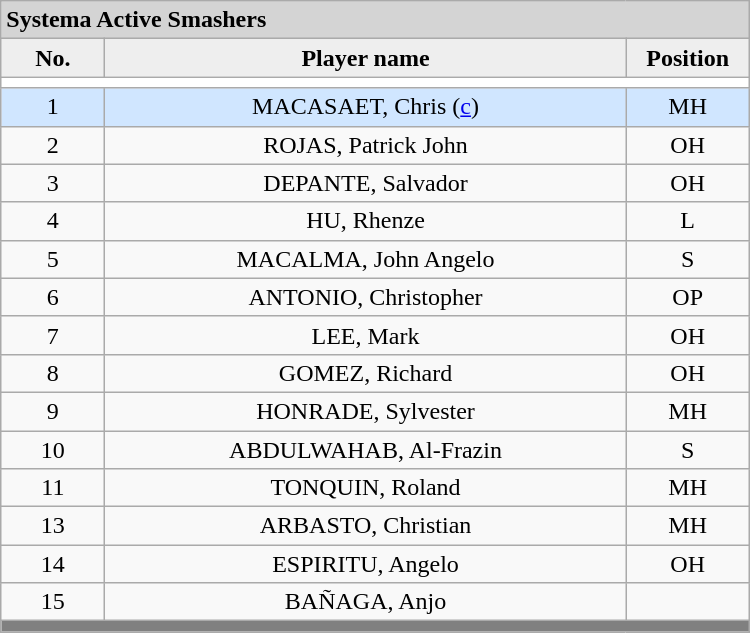<table class='wikitable mw-collapsible mw-collapsed' style='text-align: center; width: 500px; border: none;'>
<tr>
<th style="background:#D4D4D4; text-align:left;" colspan=3> Systema Active Smashers</th>
</tr>
<tr style="background:#EEEEEE; font-weight:bold;">
<td width=10%>No.</td>
<td width=50%>Player name</td>
<td width=10%>Position</td>
</tr>
<tr style="background:#FFFFFF;">
<td colspan=3 align=center></td>
</tr>
<tr bgcolor=#D0E6FF>
<td align=center>1</td>
<td>MACASAET, Chris (<a href='#'>c</a>)</td>
<td align=center>MH</td>
</tr>
<tr>
<td align=center>2</td>
<td>ROJAS, Patrick John</td>
<td align=center>OH</td>
</tr>
<tr>
<td align=center>3</td>
<td>DEPANTE, Salvador</td>
<td align=center>OH</td>
</tr>
<tr>
<td align=center>4</td>
<td>HU, Rhenze</td>
<td align=center>L</td>
</tr>
<tr>
<td align=center>5</td>
<td>MACALMA, John Angelo</td>
<td align=center>S</td>
</tr>
<tr>
<td align=center>6</td>
<td>ANTONIO, Christopher</td>
<td align=center>OP</td>
</tr>
<tr>
<td align=center>7</td>
<td>LEE, Mark</td>
<td align=center>OH</td>
</tr>
<tr>
<td align=center>8</td>
<td>GOMEZ, Richard</td>
<td align=center>OH</td>
</tr>
<tr>
<td align=center>9</td>
<td>HONRADE, Sylvester</td>
<td align=center>MH</td>
</tr>
<tr>
<td align=center>10</td>
<td>ABDULWAHAB, Al-Frazin</td>
<td align=center>S</td>
</tr>
<tr>
<td align=center>11</td>
<td>TONQUIN, Roland</td>
<td align=center>MH</td>
</tr>
<tr>
<td align=center>13</td>
<td>ARBASTO, Christian</td>
<td align=center>MH</td>
</tr>
<tr>
<td align=center>14</td>
<td>ESPIRITU, Angelo</td>
<td align=center>OH</td>
</tr>
<tr>
<td align=center>15</td>
<td>BAÑAGA, Anjo</td>
<td align=center></td>
</tr>
<tr>
<th style="background:gray;" colspan=3></th>
</tr>
<tr>
</tr>
</table>
